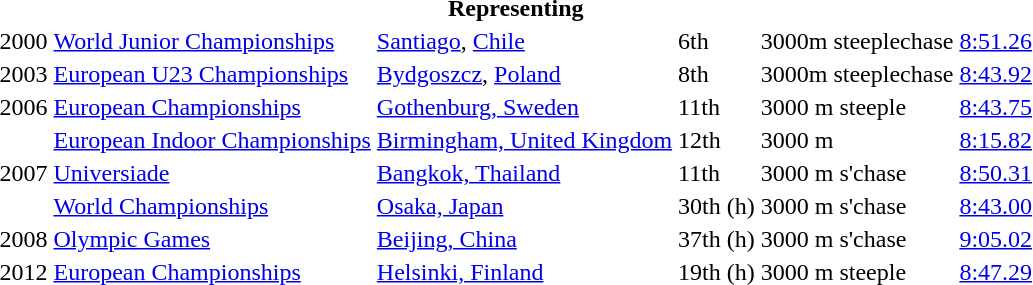<table>
<tr>
<th colspan="6">Representing </th>
</tr>
<tr>
<td>2000</td>
<td><a href='#'>World Junior Championships</a></td>
<td><a href='#'>Santiago</a>, <a href='#'>Chile</a></td>
<td>6th</td>
<td>3000m steeplechase</td>
<td><a href='#'>8:51.26</a></td>
</tr>
<tr>
<td>2003</td>
<td><a href='#'>European U23 Championships</a></td>
<td><a href='#'>Bydgoszcz</a>, <a href='#'>Poland</a></td>
<td>8th</td>
<td>3000m steeplechase</td>
<td><a href='#'>8:43.92</a></td>
</tr>
<tr>
<td>2006</td>
<td><a href='#'>European Championships</a></td>
<td><a href='#'>Gothenburg, Sweden</a></td>
<td>11th</td>
<td>3000 m steeple</td>
<td><a href='#'>8:43.75</a></td>
</tr>
<tr>
<td rowspan=3>2007</td>
<td><a href='#'>European Indoor Championships</a></td>
<td><a href='#'>Birmingham, United Kingdom</a></td>
<td>12th</td>
<td>3000 m</td>
<td><a href='#'>8:15.82</a></td>
</tr>
<tr>
<td><a href='#'>Universiade</a></td>
<td><a href='#'>Bangkok, Thailand</a></td>
<td>11th</td>
<td>3000 m s'chase</td>
<td><a href='#'>8:50.31</a></td>
</tr>
<tr>
<td><a href='#'>World Championships</a></td>
<td><a href='#'>Osaka, Japan</a></td>
<td>30th (h)</td>
<td>3000 m s'chase</td>
<td><a href='#'>8:43.00</a></td>
</tr>
<tr>
<td>2008</td>
<td><a href='#'>Olympic Games</a></td>
<td><a href='#'>Beijing, China</a></td>
<td>37th (h)</td>
<td>3000 m s'chase</td>
<td><a href='#'>9:05.02</a></td>
</tr>
<tr>
<td>2012</td>
<td><a href='#'>European Championships</a></td>
<td><a href='#'>Helsinki, Finland</a></td>
<td>19th (h)</td>
<td>3000 m steeple</td>
<td><a href='#'>8:47.29</a></td>
</tr>
</table>
